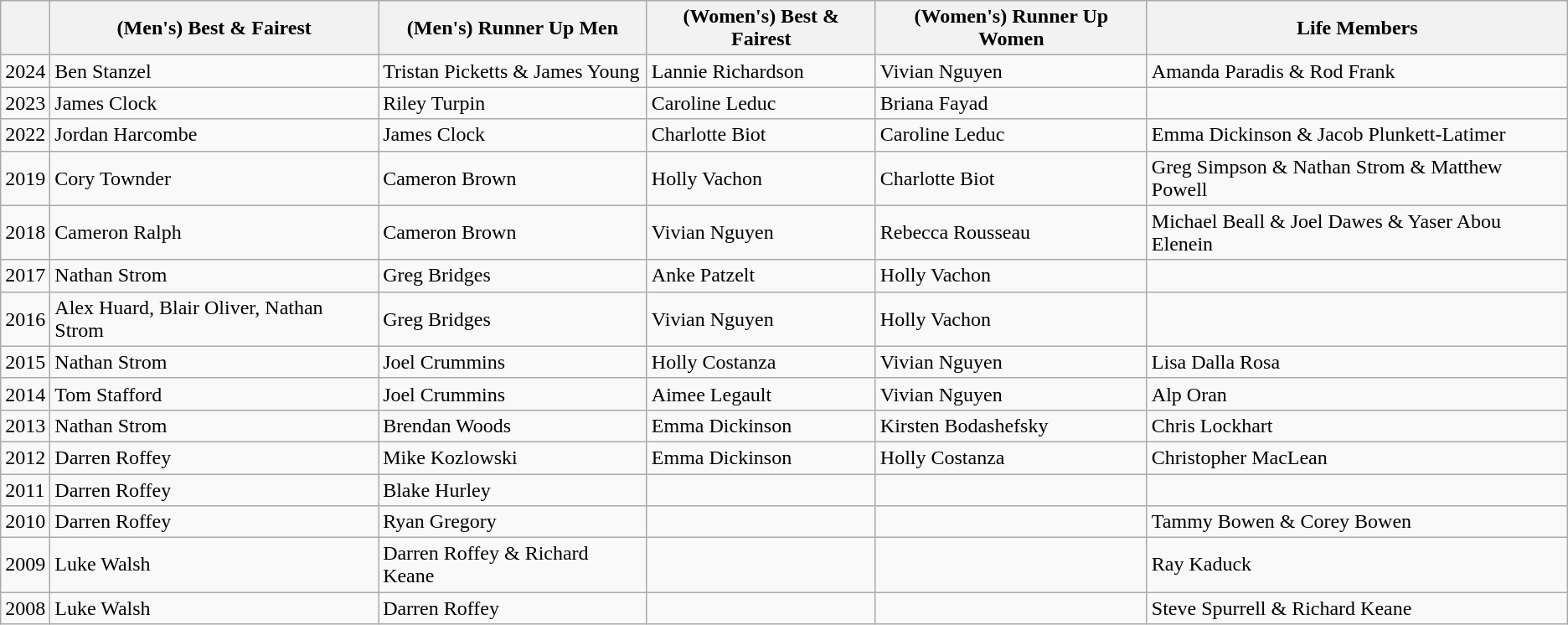<table class="wikitable">
<tr>
<th></th>
<th><strong>(Men's) Best & Fairest</strong></th>
<th><strong>(Men's) Runner Up Men</strong></th>
<th><strong>(Women's) Best & Fairest</strong></th>
<th><strong>(Women's) Runner Up Women</strong></th>
<th><strong>Life Members</strong></th>
</tr>
<tr>
<td>2024</td>
<td>Ben Stanzel</td>
<td>Tristan Picketts & James Young</td>
<td>Lannie Richardson</td>
<td>Vivian Nguyen</td>
<td>Amanda Paradis & Rod Frank</td>
</tr>
<tr>
<td>2023</td>
<td>James Clock</td>
<td>Riley Turpin</td>
<td>Caroline Leduc</td>
<td>Briana Fayad</td>
<td></td>
</tr>
<tr>
<td>2022</td>
<td>Jordan Harcombe</td>
<td>James Clock</td>
<td>Charlotte Biot</td>
<td>Caroline Leduc</td>
<td>Emma Dickinson & Jacob Plunkett-Latimer</td>
</tr>
<tr>
<td>2019</td>
<td>Cory Townder</td>
<td>Cameron Brown</td>
<td>Holly Vachon</td>
<td>Charlotte Biot</td>
<td>Greg Simpson & Nathan Strom & Matthew Powell</td>
</tr>
<tr>
<td>2018</td>
<td>Cameron Ralph</td>
<td>Cameron Brown</td>
<td>Vivian Nguyen</td>
<td>Rebecca Rousseau</td>
<td>Michael Beall & Joel Dawes & Yaser Abou Elenein</td>
</tr>
<tr>
<td>2017</td>
<td>Nathan Strom</td>
<td>Greg Bridges</td>
<td>Anke Patzelt</td>
<td>Holly Vachon</td>
<td></td>
</tr>
<tr>
<td>2016</td>
<td>Alex Huard, Blair Oliver, Nathan Strom</td>
<td>Greg Bridges</td>
<td>Vivian Nguyen</td>
<td>Holly Vachon</td>
<td></td>
</tr>
<tr>
<td>2015</td>
<td>Nathan Strom</td>
<td>Joel Crummins</td>
<td>Holly Costanza</td>
<td>Vivian Nguyen</td>
<td>Lisa Dalla Rosa</td>
</tr>
<tr>
<td>2014</td>
<td>Tom Stafford</td>
<td>Joel Crummins</td>
<td>Aimee Legault</td>
<td>Vivian Nguyen</td>
<td>Alp Oran</td>
</tr>
<tr>
<td>2013</td>
<td>Nathan Strom</td>
<td>Brendan Woods</td>
<td>Emma Dickinson</td>
<td>Kirsten Bodashefsky</td>
<td>Chris Lockhart</td>
</tr>
<tr>
<td>2012</td>
<td>Darren Roffey</td>
<td>Mike Kozlowski</td>
<td>Emma Dickinson</td>
<td>Holly Costanza</td>
<td>Christopher MacLean</td>
</tr>
<tr>
<td>2011</td>
<td>Darren Roffey</td>
<td>Blake Hurley</td>
<td></td>
<td></td>
<td></td>
</tr>
<tr>
<td>2010</td>
<td>Darren Roffey</td>
<td>Ryan Gregory</td>
<td></td>
<td></td>
<td>Tammy Bowen & Corey Bowen</td>
</tr>
<tr>
<td>2009</td>
<td>Luke Walsh</td>
<td>Darren Roffey & Richard Keane</td>
<td></td>
<td></td>
<td>Ray Kaduck</td>
</tr>
<tr>
<td>2008</td>
<td>Luke Walsh</td>
<td>Darren Roffey</td>
<td></td>
<td></td>
<td>Steve Spurrell & Richard Keane</td>
</tr>
</table>
